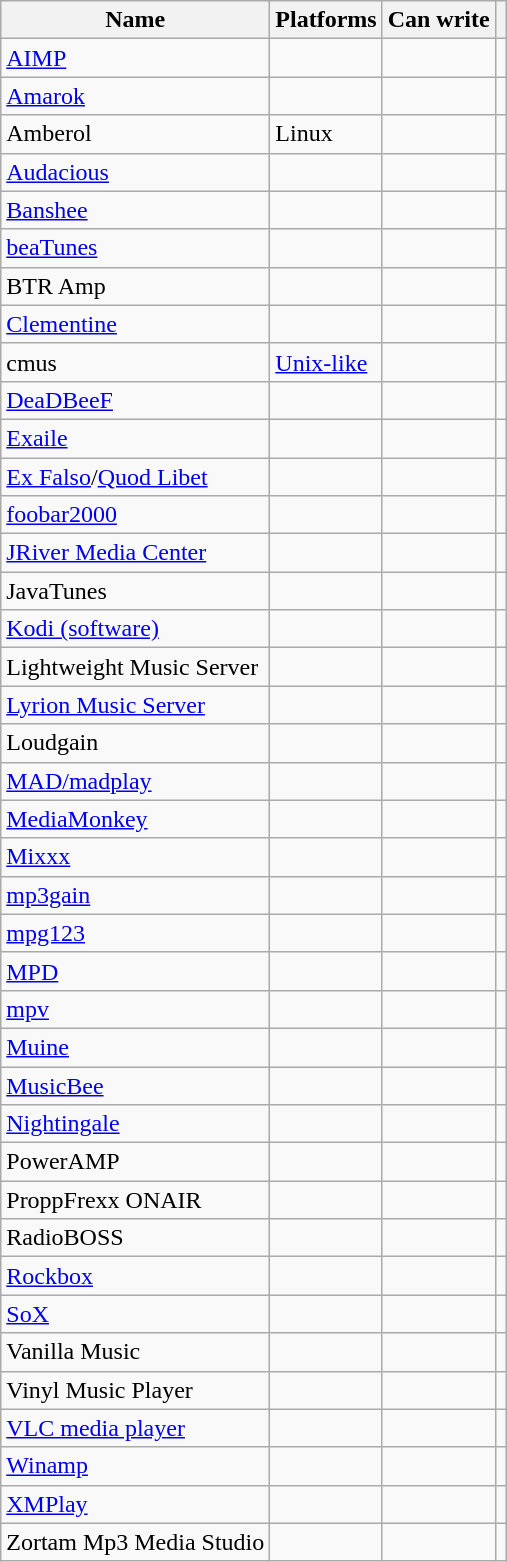<table class="wikitable sortable">
<tr>
<th>Name</th>
<th>Platforms</th>
<th>Can write</th>
<th class="unsortable"></th>
</tr>
<tr>
<td><a href='#'>AIMP</a></td>
<td></td>
<td></td>
<td></td>
</tr>
<tr>
<td><a href='#'>Amarok</a></td>
<td></td>
<td></td>
<td></td>
</tr>
<tr>
<td>Amberol</td>
<td>Linux</td>
<td></td>
<td></td>
</tr>
<tr>
<td><a href='#'>Audacious</a></td>
<td></td>
<td></td>
<td></td>
</tr>
<tr>
<td><a href='#'>Banshee</a></td>
<td></td>
<td></td>
<td></td>
</tr>
<tr>
<td><a href='#'>beaTunes</a></td>
<td></td>
<td></td>
<td></td>
</tr>
<tr>
<td>BTR Amp</td>
<td></td>
<td></td>
<td></td>
</tr>
<tr>
<td><a href='#'>Clementine</a></td>
<td></td>
<td></td>
<td></td>
</tr>
<tr>
<td>cmus</td>
<td><a href='#'>Unix-like</a></td>
<td></td>
<td></td>
</tr>
<tr>
<td><a href='#'>DeaDBeeF</a></td>
<td></td>
<td></td>
<td></td>
</tr>
<tr>
<td><a href='#'>Exaile</a></td>
<td></td>
<td></td>
<td></td>
</tr>
<tr>
<td><a href='#'>Ex Falso</a>/<a href='#'>Quod Libet</a></td>
<td></td>
<td></td>
<td></td>
</tr>
<tr>
<td><a href='#'>foobar2000</a></td>
<td></td>
<td></td>
<td></td>
</tr>
<tr>
<td><a href='#'>JRiver Media Center</a></td>
<td></td>
<td></td>
<td></td>
</tr>
<tr>
<td>JavaTunes</td>
<td></td>
<td></td>
<td></td>
</tr>
<tr>
<td><a href='#'>Kodi (software)</a></td>
<td></td>
<td></td>
<td></td>
</tr>
<tr>
<td>Lightweight Music Server</td>
<td></td>
<td></td>
<td></td>
</tr>
<tr>
<td><a href='#'>Lyrion Music Server</a></td>
<td></td>
<td></td>
<td></td>
</tr>
<tr>
<td>Loudgain</td>
<td></td>
<td></td>
<td></td>
</tr>
<tr>
<td><a href='#'>MAD/madplay</a></td>
<td></td>
<td></td>
<td></td>
</tr>
<tr>
<td><a href='#'>MediaMonkey</a></td>
<td></td>
<td></td>
<td></td>
</tr>
<tr>
<td><a href='#'>Mixxx</a></td>
<td></td>
<td></td>
<td></td>
</tr>
<tr>
<td><a href='#'>mp3gain</a></td>
<td></td>
<td></td>
<td></td>
</tr>
<tr>
<td><a href='#'>mpg123</a></td>
<td></td>
<td></td>
<td></td>
</tr>
<tr>
<td><a href='#'>MPD</a></td>
<td></td>
<td></td>
<td></td>
</tr>
<tr>
<td><a href='#'>mpv</a></td>
<td></td>
<td></td>
<td></td>
</tr>
<tr>
<td><a href='#'>Muine</a></td>
<td></td>
<td></td>
<td></td>
</tr>
<tr>
<td><a href='#'>MusicBee</a></td>
<td></td>
<td></td>
<td></td>
</tr>
<tr>
<td><a href='#'>Nightingale</a></td>
<td></td>
<td></td>
<td></td>
</tr>
<tr>
<td>PowerAMP</td>
<td></td>
<td></td>
<td></td>
</tr>
<tr>
<td>ProppFrexx ONAIR</td>
<td></td>
<td></td>
<td></td>
</tr>
<tr>
<td>RadioBOSS</td>
<td></td>
<td></td>
<td></td>
</tr>
<tr>
<td><a href='#'>Rockbox</a></td>
<td></td>
<td></td>
<td></td>
</tr>
<tr>
<td><a href='#'>SoX</a></td>
<td></td>
<td></td>
<td></td>
</tr>
<tr>
<td>Vanilla Music</td>
<td></td>
<td></td>
<td></td>
</tr>
<tr>
<td>Vinyl Music Player</td>
<td></td>
<td></td>
<td></td>
</tr>
<tr>
<td><a href='#'>VLC media player</a></td>
<td></td>
<td></td>
<td></td>
</tr>
<tr>
<td><a href='#'>Winamp</a></td>
<td></td>
<td></td>
<td></td>
</tr>
<tr>
<td><a href='#'>XMPlay</a></td>
<td></td>
<td></td>
<td></td>
</tr>
<tr>
<td>Zortam Mp3 Media Studio</td>
<td></td>
<td></td>
<td></td>
</tr>
</table>
